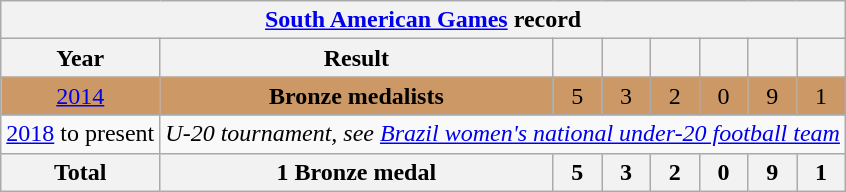<table class="wikitable" style="text-align: center;">
<tr>
<th colspan=8><a href='#'>South American Games</a> record</th>
</tr>
<tr>
<th>Year</th>
<th>Result</th>
<th></th>
<th></th>
<th></th>
<th></th>
<th></th>
<th></th>
</tr>
<tr style="background:#c96;">
<td> <a href='#'>2014</a></td>
<td><strong>Bronze medalists</strong></td>
<td>5</td>
<td>3</td>
<td>2</td>
<td>0</td>
<td>9</td>
<td>1</td>
</tr>
<tr>
<td> <a href='#'>2018</a> to present</td>
<td colspan=7><em>U-20 tournament, see <a href='#'>Brazil women's national under-20 football team</a></em></td>
</tr>
<tr>
<th>Total</th>
<th>1 Bronze medal</th>
<th>5</th>
<th>3</th>
<th>2</th>
<th>0</th>
<th>9</th>
<th>1</th>
</tr>
</table>
